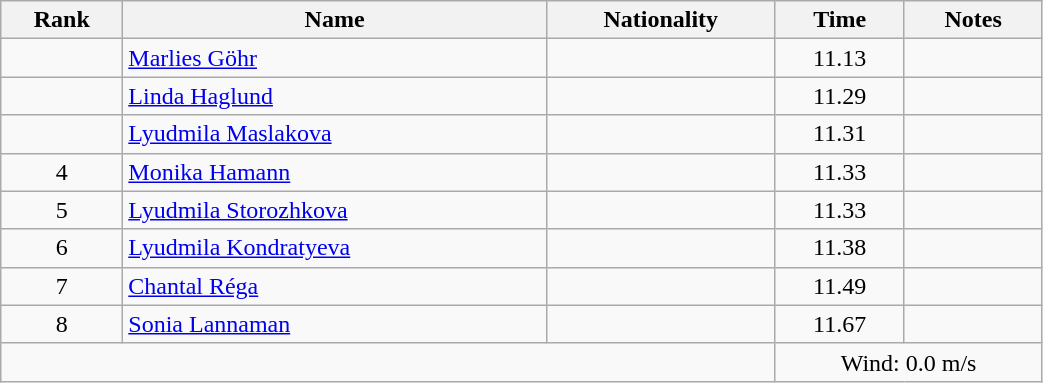<table class="wikitable sortable" style="text-align:center;width: 55%">
<tr>
<th>Rank</th>
<th>Name</th>
<th>Nationality</th>
<th>Time</th>
<th>Notes</th>
</tr>
<tr>
<td></td>
<td align=left><a href='#'>Marlies Göhr</a></td>
<td align=left></td>
<td>11.13</td>
<td></td>
</tr>
<tr>
<td></td>
<td align=left><a href='#'>Linda Haglund</a></td>
<td align=left></td>
<td>11.29</td>
<td></td>
</tr>
<tr>
<td></td>
<td align=left><a href='#'>Lyudmila Maslakova</a></td>
<td align=left></td>
<td>11.31</td>
<td></td>
</tr>
<tr>
<td>4</td>
<td align=left><a href='#'>Monika Hamann</a></td>
<td align=left></td>
<td>11.33</td>
<td></td>
</tr>
<tr>
<td>5</td>
<td align=left><a href='#'>Lyudmila Storozhkova</a></td>
<td align=left></td>
<td>11.33</td>
<td></td>
</tr>
<tr>
<td>6</td>
<td align=left><a href='#'>Lyudmila Kondratyeva</a></td>
<td align=left></td>
<td>11.38</td>
<td></td>
</tr>
<tr>
<td>7</td>
<td align=left><a href='#'>Chantal Réga</a></td>
<td align=left></td>
<td>11.49</td>
<td></td>
</tr>
<tr>
<td>8</td>
<td align=left><a href='#'>Sonia Lannaman</a></td>
<td align=left></td>
<td>11.67</td>
<td></td>
</tr>
<tr>
<td colspan="3"></td>
<td colspan="2">Wind: 0.0 m/s</td>
</tr>
</table>
